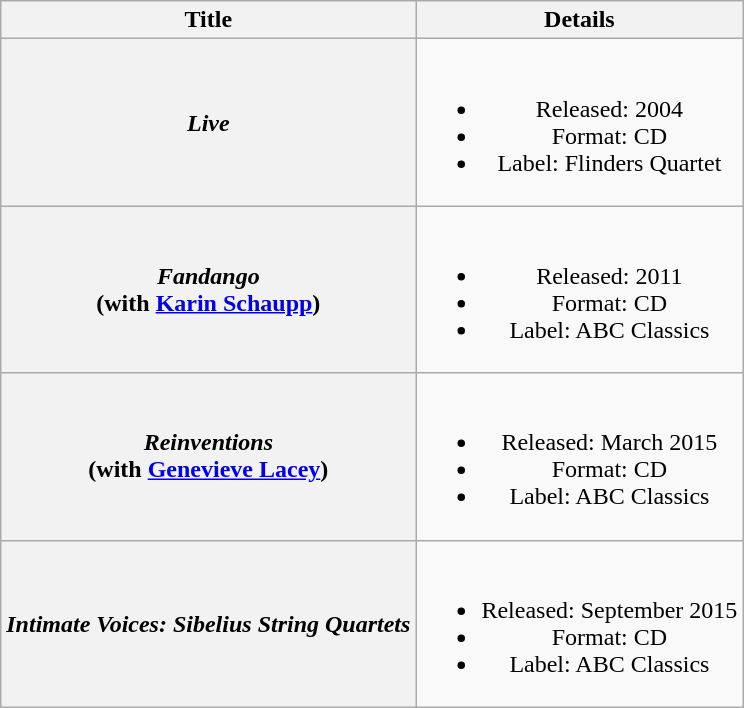<table class="wikitable plainrowheaders" style="text-align:center;" border="1">
<tr>
<th>Title</th>
<th>Details</th>
</tr>
<tr>
<th scope="row"><em>Live</em></th>
<td><br><ul><li>Released: 2004</li><li>Format: CD</li><li>Label: Flinders Quartet</li></ul></td>
</tr>
<tr>
<th scope="row"><em>Fandango</em> <br> (with <a href='#'>Karin Schaupp</a>)</th>
<td><br><ul><li>Released: 2011</li><li>Format: CD</li><li>Label: ABC Classics</li></ul></td>
</tr>
<tr>
<th scope="row"><em>Reinventions</em> <br> (with <a href='#'>Genevieve Lacey</a>)</th>
<td><br><ul><li>Released: March 2015</li><li>Format: CD</li><li>Label: ABC Classics</li></ul></td>
</tr>
<tr>
<th scope="row"><em>Intimate Voices: Sibelius String Quartets</em></th>
<td><br><ul><li>Released: September 2015</li><li>Format: CD</li><li>Label: ABC Classics</li></ul></td>
</tr>
</table>
